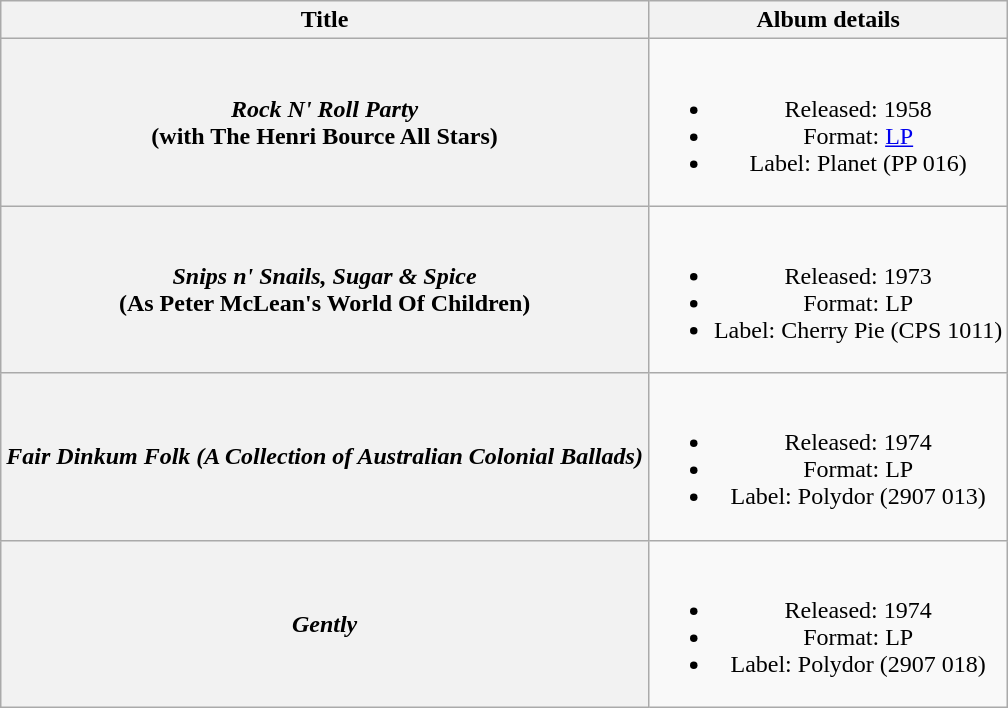<table class="wikitable plainrowheaders" style="text-align:center">
<tr>
<th>Title</th>
<th>Album details</th>
</tr>
<tr>
<th scope="row"><em>Rock N' Roll Party</em> <br>(with The Henri Bource All Stars)</th>
<td><br><ul><li>Released: 1958</li><li>Format: <a href='#'>LP</a></li><li>Label: Planet (PP 016)</li></ul></td>
</tr>
<tr>
<th scope="row"><em>Snips n' Snails, Sugar & Spice</em> <br>(As Peter McLean's World Of Children)</th>
<td><br><ul><li>Released: 1973</li><li>Format: LP</li><li>Label: Cherry Pie (CPS 1011)</li></ul></td>
</tr>
<tr>
<th scope="row"><em>Fair Dinkum Folk (A Collection of Australian Colonial Ballads)</em></th>
<td><br><ul><li>Released: 1974</li><li>Format: LP</li><li>Label: Polydor (2907 013)</li></ul></td>
</tr>
<tr>
<th scope="row"><em>Gently</em></th>
<td><br><ul><li>Released: 1974</li><li>Format: LP</li><li>Label: Polydor (2907 018)</li></ul></td>
</tr>
</table>
